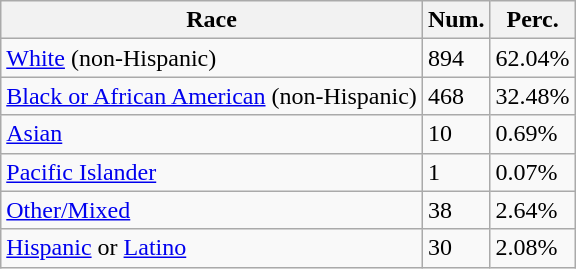<table class="wikitable">
<tr>
<th>Race</th>
<th>Num.</th>
<th>Perc.</th>
</tr>
<tr>
<td><a href='#'>White</a> (non-Hispanic)</td>
<td>894</td>
<td>62.04%</td>
</tr>
<tr>
<td><a href='#'>Black or African American</a> (non-Hispanic)</td>
<td>468</td>
<td>32.48%</td>
</tr>
<tr>
<td><a href='#'>Asian</a></td>
<td>10</td>
<td>0.69%</td>
</tr>
<tr>
<td><a href='#'>Pacific Islander</a></td>
<td>1</td>
<td>0.07%</td>
</tr>
<tr>
<td><a href='#'>Other/Mixed</a></td>
<td>38</td>
<td>2.64%</td>
</tr>
<tr>
<td><a href='#'>Hispanic</a> or <a href='#'>Latino</a></td>
<td>30</td>
<td>2.08%</td>
</tr>
</table>
